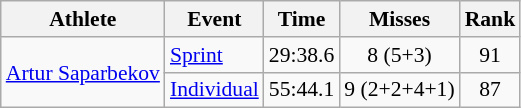<table class="wikitable" style="font-size:90%">
<tr>
<th>Athlete</th>
<th>Event</th>
<th>Time</th>
<th>Misses</th>
<th>Rank</th>
</tr>
<tr align=center>
<td align=left rowspan=2><a href='#'>Artur Saparbekov</a></td>
<td align=left><a href='#'>Sprint</a></td>
<td>29:38.6</td>
<td>8 (5+3)</td>
<td>91</td>
</tr>
<tr align=center>
<td align=left><a href='#'>Individual</a></td>
<td>55:44.1</td>
<td>9 (2+2+4+1)</td>
<td>87</td>
</tr>
</table>
